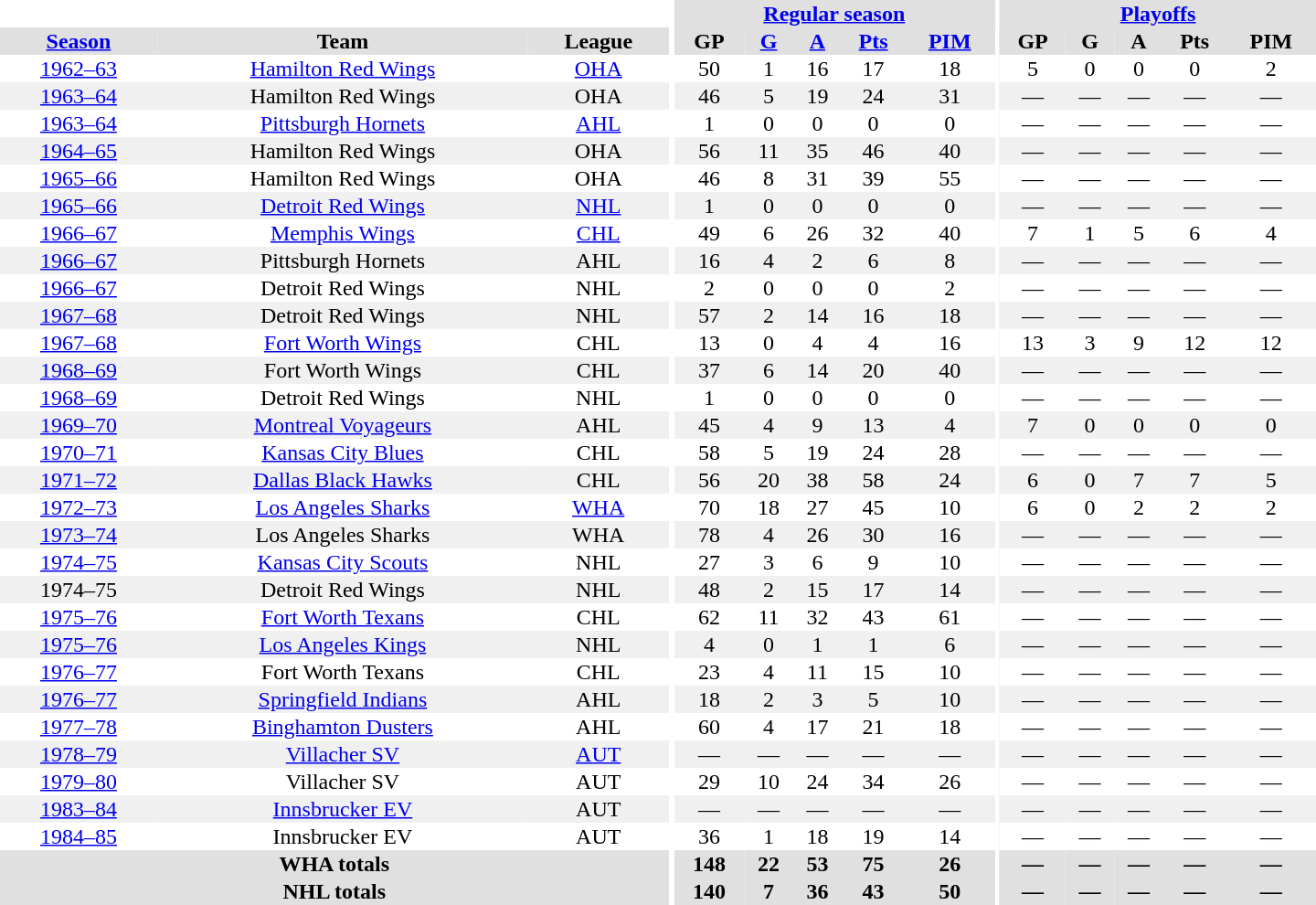<table border="0" cellpadding="1" cellspacing="0" style="text-align:center; width:60em">
<tr bgcolor="#e0e0e0">
<th colspan="3" bgcolor="#ffffff"></th>
<th rowspan="100" bgcolor="#ffffff"></th>
<th colspan="5"><a href='#'>Regular season</a></th>
<th rowspan="100" bgcolor="#ffffff"></th>
<th colspan="5"><a href='#'>Playoffs</a></th>
</tr>
<tr bgcolor="#e0e0e0">
<th><a href='#'>Season</a></th>
<th>Team</th>
<th>League</th>
<th>GP</th>
<th><a href='#'>G</a></th>
<th><a href='#'>A</a></th>
<th><a href='#'>Pts</a></th>
<th><a href='#'>PIM</a></th>
<th>GP</th>
<th>G</th>
<th>A</th>
<th>Pts</th>
<th>PIM</th>
</tr>
<tr>
<td><a href='#'>1962–63</a></td>
<td><a href='#'>Hamilton Red Wings</a></td>
<td><a href='#'>OHA</a></td>
<td>50</td>
<td>1</td>
<td>16</td>
<td>17</td>
<td>18</td>
<td>5</td>
<td>0</td>
<td>0</td>
<td>0</td>
<td>2</td>
</tr>
<tr bgcolor="#f0f0f0">
<td><a href='#'>1963–64</a></td>
<td>Hamilton Red Wings</td>
<td>OHA</td>
<td>46</td>
<td>5</td>
<td>19</td>
<td>24</td>
<td>31</td>
<td>—</td>
<td>—</td>
<td>—</td>
<td>—</td>
<td>—</td>
</tr>
<tr>
<td><a href='#'>1963–64</a></td>
<td><a href='#'>Pittsburgh Hornets</a></td>
<td><a href='#'>AHL</a></td>
<td>1</td>
<td>0</td>
<td>0</td>
<td>0</td>
<td>0</td>
<td>—</td>
<td>—</td>
<td>—</td>
<td>—</td>
<td>—</td>
</tr>
<tr bgcolor="#f0f0f0">
<td><a href='#'>1964–65</a></td>
<td>Hamilton Red Wings</td>
<td>OHA</td>
<td>56</td>
<td>11</td>
<td>35</td>
<td>46</td>
<td>40</td>
<td>—</td>
<td>—</td>
<td>—</td>
<td>—</td>
<td>—</td>
</tr>
<tr>
<td><a href='#'>1965–66</a></td>
<td>Hamilton Red Wings</td>
<td>OHA</td>
<td>46</td>
<td>8</td>
<td>31</td>
<td>39</td>
<td>55</td>
<td>—</td>
<td>—</td>
<td>—</td>
<td>—</td>
<td>—</td>
</tr>
<tr bgcolor="#f0f0f0">
<td><a href='#'>1965–66</a></td>
<td><a href='#'>Detroit Red Wings</a></td>
<td><a href='#'>NHL</a></td>
<td>1</td>
<td>0</td>
<td>0</td>
<td>0</td>
<td>0</td>
<td>—</td>
<td>—</td>
<td>—</td>
<td>—</td>
<td>—</td>
</tr>
<tr>
<td><a href='#'>1966–67</a></td>
<td><a href='#'>Memphis Wings</a></td>
<td><a href='#'>CHL</a></td>
<td>49</td>
<td>6</td>
<td>26</td>
<td>32</td>
<td>40</td>
<td>7</td>
<td>1</td>
<td>5</td>
<td>6</td>
<td>4</td>
</tr>
<tr bgcolor="#f0f0f0">
<td><a href='#'>1966–67</a></td>
<td>Pittsburgh Hornets</td>
<td>AHL</td>
<td>16</td>
<td>4</td>
<td>2</td>
<td>6</td>
<td>8</td>
<td>—</td>
<td>—</td>
<td>—</td>
<td>—</td>
<td>—</td>
</tr>
<tr>
<td><a href='#'>1966–67</a></td>
<td>Detroit Red Wings</td>
<td>NHL</td>
<td>2</td>
<td>0</td>
<td>0</td>
<td>0</td>
<td>2</td>
<td>—</td>
<td>—</td>
<td>—</td>
<td>—</td>
<td>—</td>
</tr>
<tr bgcolor="#f0f0f0">
<td><a href='#'>1967–68</a></td>
<td>Detroit Red Wings</td>
<td>NHL</td>
<td>57</td>
<td>2</td>
<td>14</td>
<td>16</td>
<td>18</td>
<td>—</td>
<td>—</td>
<td>—</td>
<td>—</td>
<td>—</td>
</tr>
<tr>
<td><a href='#'>1967–68</a></td>
<td><a href='#'>Fort Worth Wings</a></td>
<td>CHL</td>
<td>13</td>
<td>0</td>
<td>4</td>
<td>4</td>
<td>16</td>
<td>13</td>
<td>3</td>
<td>9</td>
<td>12</td>
<td>12</td>
</tr>
<tr bgcolor="#f0f0f0">
<td><a href='#'>1968–69</a></td>
<td>Fort Worth Wings</td>
<td>CHL</td>
<td>37</td>
<td>6</td>
<td>14</td>
<td>20</td>
<td>40</td>
<td>—</td>
<td>—</td>
<td>—</td>
<td>—</td>
<td>—</td>
</tr>
<tr>
<td><a href='#'>1968–69</a></td>
<td>Detroit Red Wings</td>
<td>NHL</td>
<td>1</td>
<td>0</td>
<td>0</td>
<td>0</td>
<td>0</td>
<td>—</td>
<td>—</td>
<td>—</td>
<td>—</td>
<td>—</td>
</tr>
<tr bgcolor="#f0f0f0">
<td><a href='#'>1969–70</a></td>
<td><a href='#'>Montreal Voyageurs</a></td>
<td>AHL</td>
<td>45</td>
<td>4</td>
<td>9</td>
<td>13</td>
<td>4</td>
<td>7</td>
<td>0</td>
<td>0</td>
<td>0</td>
<td>0</td>
</tr>
<tr>
<td><a href='#'>1970–71</a></td>
<td><a href='#'>Kansas City Blues</a></td>
<td>CHL</td>
<td>58</td>
<td>5</td>
<td>19</td>
<td>24</td>
<td>28</td>
<td>—</td>
<td>—</td>
<td>—</td>
<td>—</td>
<td>—</td>
</tr>
<tr bgcolor="#f0f0f0">
<td><a href='#'>1971–72</a></td>
<td><a href='#'>Dallas Black Hawks</a></td>
<td>CHL</td>
<td>56</td>
<td>20</td>
<td>38</td>
<td>58</td>
<td>24</td>
<td>6</td>
<td>0</td>
<td>7</td>
<td>7</td>
<td>5</td>
</tr>
<tr>
<td><a href='#'>1972–73</a></td>
<td><a href='#'>Los Angeles Sharks</a></td>
<td><a href='#'>WHA</a></td>
<td>70</td>
<td>18</td>
<td>27</td>
<td>45</td>
<td>10</td>
<td>6</td>
<td>0</td>
<td>2</td>
<td>2</td>
<td>2</td>
</tr>
<tr bgcolor="#f0f0f0">
<td><a href='#'>1973–74</a></td>
<td>Los Angeles Sharks</td>
<td>WHA</td>
<td>78</td>
<td>4</td>
<td>26</td>
<td>30</td>
<td>16</td>
<td>—</td>
<td>—</td>
<td>—</td>
<td>—</td>
<td>—</td>
</tr>
<tr>
<td><a href='#'>1974–75</a></td>
<td><a href='#'>Kansas City Scouts</a></td>
<td>NHL</td>
<td>27</td>
<td>3</td>
<td>6</td>
<td>9</td>
<td>10</td>
<td>—</td>
<td>—</td>
<td>—</td>
<td>—</td>
<td>—</td>
</tr>
<tr bgcolor="#f0f0f0">
<td>1974–75</td>
<td>Detroit Red Wings</td>
<td>NHL</td>
<td>48</td>
<td>2</td>
<td>15</td>
<td>17</td>
<td>14</td>
<td>—</td>
<td>—</td>
<td>—</td>
<td>—</td>
<td>—</td>
</tr>
<tr>
<td><a href='#'>1975–76</a></td>
<td><a href='#'>Fort Worth Texans</a></td>
<td>CHL</td>
<td>62</td>
<td>11</td>
<td>32</td>
<td>43</td>
<td>61</td>
<td>—</td>
<td>—</td>
<td>—</td>
<td>—</td>
<td>—</td>
</tr>
<tr bgcolor="#f0f0f0">
<td><a href='#'>1975–76</a></td>
<td><a href='#'>Los Angeles Kings</a></td>
<td>NHL</td>
<td>4</td>
<td>0</td>
<td>1</td>
<td>1</td>
<td>6</td>
<td>—</td>
<td>—</td>
<td>—</td>
<td>—</td>
<td>—</td>
</tr>
<tr>
<td><a href='#'>1976–77</a></td>
<td>Fort Worth Texans</td>
<td>CHL</td>
<td>23</td>
<td>4</td>
<td>11</td>
<td>15</td>
<td>10</td>
<td>—</td>
<td>—</td>
<td>—</td>
<td>—</td>
<td>—</td>
</tr>
<tr bgcolor="#f0f0f0">
<td><a href='#'>1976–77</a></td>
<td><a href='#'>Springfield Indians</a></td>
<td>AHL</td>
<td>18</td>
<td>2</td>
<td>3</td>
<td>5</td>
<td>10</td>
<td>—</td>
<td>—</td>
<td>—</td>
<td>—</td>
<td>—</td>
</tr>
<tr>
<td><a href='#'>1977–78</a></td>
<td><a href='#'>Binghamton Dusters</a></td>
<td>AHL</td>
<td>60</td>
<td>4</td>
<td>17</td>
<td>21</td>
<td>18</td>
<td>—</td>
<td>—</td>
<td>—</td>
<td>—</td>
<td>—</td>
</tr>
<tr bgcolor="#f0f0f0">
<td><a href='#'>1978–79</a></td>
<td><a href='#'>Villacher SV</a></td>
<td><a href='#'>AUT</a></td>
<td>—</td>
<td>—</td>
<td>—</td>
<td>—</td>
<td>—</td>
<td>—</td>
<td>—</td>
<td>—</td>
<td>—</td>
<td>—</td>
</tr>
<tr>
<td><a href='#'>1979–80</a></td>
<td>Villacher SV</td>
<td>AUT</td>
<td>29</td>
<td>10</td>
<td>24</td>
<td>34</td>
<td>26</td>
<td>—</td>
<td>—</td>
<td>—</td>
<td>—</td>
<td>—</td>
</tr>
<tr bgcolor="#f0f0f0">
<td><a href='#'>1983–84</a></td>
<td><a href='#'>Innsbrucker EV</a></td>
<td>AUT</td>
<td>—</td>
<td>—</td>
<td>—</td>
<td>—</td>
<td>—</td>
<td>—</td>
<td>—</td>
<td>—</td>
<td>—</td>
<td>—</td>
</tr>
<tr>
<td><a href='#'>1984–85</a></td>
<td>Innsbrucker EV</td>
<td>AUT</td>
<td>36</td>
<td>1</td>
<td>18</td>
<td>19</td>
<td>14</td>
<td>—</td>
<td>—</td>
<td>—</td>
<td>—</td>
<td>—</td>
</tr>
<tr bgcolor="#e0e0e0">
<th colspan="3">WHA totals</th>
<th>148</th>
<th>22</th>
<th>53</th>
<th>75</th>
<th>26</th>
<th>—</th>
<th>—</th>
<th>—</th>
<th>—</th>
<th>—</th>
</tr>
<tr bgcolor="#e0e0e0">
<th colspan="3">NHL totals</th>
<th>140</th>
<th>7</th>
<th>36</th>
<th>43</th>
<th>50</th>
<th>—</th>
<th>—</th>
<th>—</th>
<th>—</th>
<th>—</th>
</tr>
</table>
